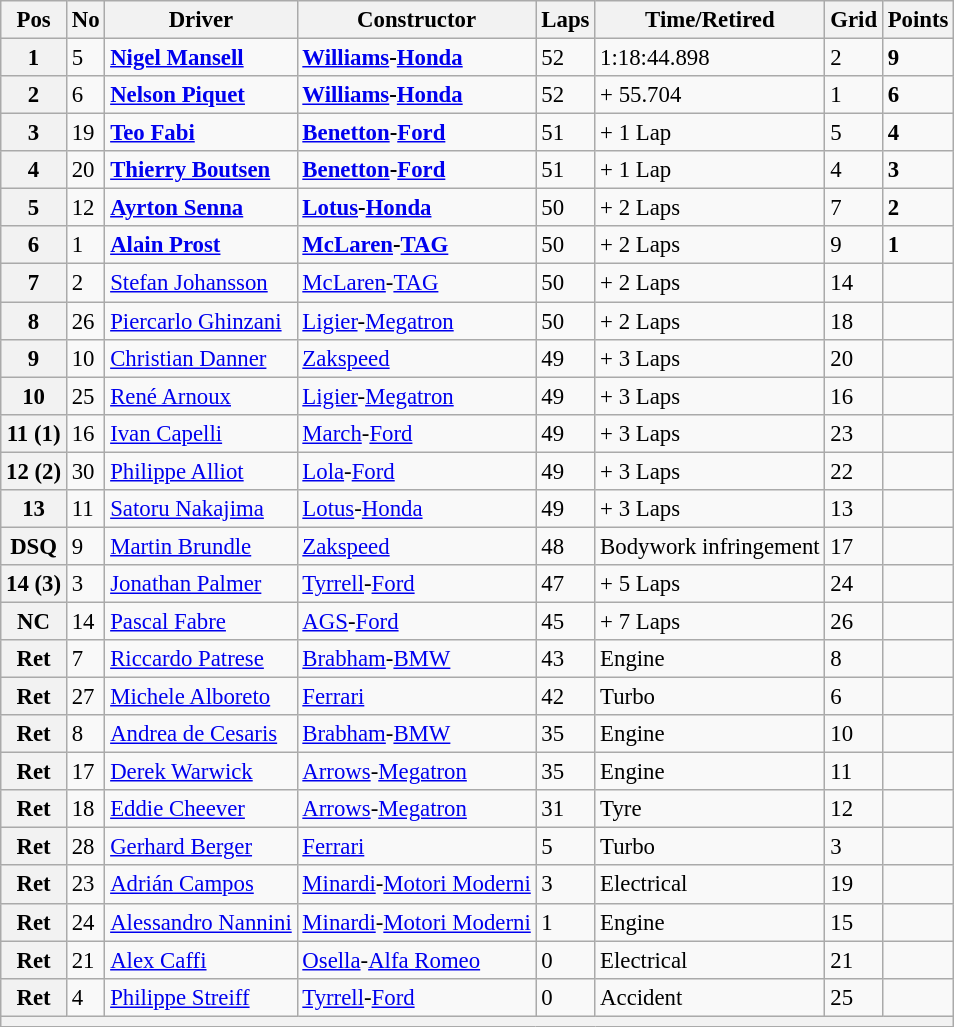<table class="wikitable sortable" style="font-size: 95%;">
<tr>
<th>Pos</th>
<th>No</th>
<th>Driver</th>
<th>Constructor</th>
<th>Laps</th>
<th>Time/Retired</th>
<th>Grid</th>
<th>Points</th>
</tr>
<tr>
<th>1</th>
<td>5</td>
<td> <strong><a href='#'>Nigel Mansell</a></strong></td>
<td><strong><a href='#'>Williams</a>-<a href='#'>Honda</a></strong></td>
<td>52</td>
<td>1:18:44.898</td>
<td>2</td>
<td><strong>9</strong></td>
</tr>
<tr>
<th>2</th>
<td>6</td>
<td> <strong><a href='#'>Nelson Piquet</a></strong></td>
<td><strong><a href='#'>Williams</a>-<a href='#'>Honda</a></strong></td>
<td>52</td>
<td>+ 55.704</td>
<td>1</td>
<td><strong>6</strong></td>
</tr>
<tr>
<th>3</th>
<td>19</td>
<td> <strong><a href='#'>Teo Fabi</a></strong></td>
<td><strong><a href='#'>Benetton</a>-<a href='#'>Ford</a></strong></td>
<td>51</td>
<td>+ 1 Lap</td>
<td>5</td>
<td><strong>4</strong></td>
</tr>
<tr>
<th>4</th>
<td>20</td>
<td> <strong><a href='#'>Thierry Boutsen</a></strong></td>
<td><strong><a href='#'>Benetton</a>-<a href='#'>Ford</a></strong></td>
<td>51</td>
<td>+ 1 Lap</td>
<td>4</td>
<td><strong>3</strong></td>
</tr>
<tr>
<th>5</th>
<td>12</td>
<td> <strong><a href='#'>Ayrton Senna</a></strong></td>
<td><strong><a href='#'>Lotus</a>-<a href='#'>Honda</a></strong></td>
<td>50</td>
<td>+ 2 Laps</td>
<td>7</td>
<td><strong>2</strong></td>
</tr>
<tr>
<th>6</th>
<td>1</td>
<td> <strong><a href='#'>Alain Prost</a></strong></td>
<td><strong><a href='#'>McLaren</a>-<a href='#'>TAG</a></strong></td>
<td>50</td>
<td>+ 2 Laps</td>
<td>9</td>
<td><strong>1</strong></td>
</tr>
<tr>
<th>7</th>
<td>2</td>
<td> <a href='#'>Stefan Johansson</a></td>
<td><a href='#'>McLaren</a>-<a href='#'>TAG</a></td>
<td>50</td>
<td>+ 2 Laps</td>
<td>14</td>
<td> </td>
</tr>
<tr>
<th>8</th>
<td>26</td>
<td> <a href='#'>Piercarlo Ghinzani</a></td>
<td><a href='#'>Ligier</a>-<a href='#'>Megatron</a></td>
<td>50</td>
<td>+ 2 Laps</td>
<td>18</td>
<td> </td>
</tr>
<tr>
<th>9</th>
<td>10</td>
<td> <a href='#'>Christian Danner</a></td>
<td><a href='#'>Zakspeed</a></td>
<td>49</td>
<td>+ 3 Laps</td>
<td>20</td>
<td> </td>
</tr>
<tr>
<th>10</th>
<td>25</td>
<td> <a href='#'>René Arnoux</a></td>
<td><a href='#'>Ligier</a>-<a href='#'>Megatron</a></td>
<td>49</td>
<td>+ 3 Laps</td>
<td>16</td>
<td> </td>
</tr>
<tr>
<th>11 (1)</th>
<td>16</td>
<td> <a href='#'>Ivan Capelli</a></td>
<td><a href='#'>March</a>-<a href='#'>Ford</a></td>
<td>49</td>
<td>+ 3 Laps</td>
<td>23</td>
<td> </td>
</tr>
<tr>
<th>12 (2)</th>
<td>30</td>
<td> <a href='#'>Philippe Alliot</a></td>
<td><a href='#'>Lola</a>-<a href='#'>Ford</a></td>
<td>49</td>
<td>+ 3 Laps</td>
<td>22</td>
<td> </td>
</tr>
<tr>
<th>13</th>
<td>11</td>
<td> <a href='#'>Satoru Nakajima</a></td>
<td><a href='#'>Lotus</a>-<a href='#'>Honda</a></td>
<td>49</td>
<td>+ 3 Laps</td>
<td>13</td>
<td> </td>
</tr>
<tr>
<th>DSQ</th>
<td>9</td>
<td> <a href='#'>Martin Brundle</a></td>
<td><a href='#'>Zakspeed</a></td>
<td>48</td>
<td>Bodywork infringement</td>
<td>17</td>
<td> </td>
</tr>
<tr>
<th>14 (3)</th>
<td>3</td>
<td> <a href='#'>Jonathan Palmer</a></td>
<td><a href='#'>Tyrrell</a>-<a href='#'>Ford</a></td>
<td>47</td>
<td>+ 5 Laps</td>
<td>24</td>
<td> </td>
</tr>
<tr>
<th>NC</th>
<td>14</td>
<td> <a href='#'>Pascal Fabre</a></td>
<td><a href='#'>AGS</a>-<a href='#'>Ford</a></td>
<td>45</td>
<td>+ 7 Laps</td>
<td>26</td>
<td> </td>
</tr>
<tr>
<th>Ret</th>
<td>7</td>
<td> <a href='#'>Riccardo Patrese</a></td>
<td><a href='#'>Brabham</a>-<a href='#'>BMW</a></td>
<td>43</td>
<td>Engine</td>
<td>8</td>
<td> </td>
</tr>
<tr>
<th>Ret</th>
<td>27</td>
<td> <a href='#'>Michele Alboreto</a></td>
<td><a href='#'>Ferrari</a></td>
<td>42</td>
<td>Turbo</td>
<td>6</td>
<td> </td>
</tr>
<tr>
<th>Ret</th>
<td>8</td>
<td> <a href='#'>Andrea de Cesaris</a></td>
<td><a href='#'>Brabham</a>-<a href='#'>BMW</a></td>
<td>35</td>
<td>Engine</td>
<td>10</td>
<td> </td>
</tr>
<tr>
<th>Ret</th>
<td>17</td>
<td> <a href='#'>Derek Warwick</a></td>
<td><a href='#'>Arrows</a>-<a href='#'>Megatron</a></td>
<td>35</td>
<td>Engine</td>
<td>11</td>
<td> </td>
</tr>
<tr>
<th>Ret</th>
<td>18</td>
<td> <a href='#'>Eddie Cheever</a></td>
<td><a href='#'>Arrows</a>-<a href='#'>Megatron</a></td>
<td>31</td>
<td>Tyre</td>
<td>12</td>
<td> </td>
</tr>
<tr>
<th>Ret</th>
<td>28</td>
<td> <a href='#'>Gerhard Berger</a></td>
<td><a href='#'>Ferrari</a></td>
<td>5</td>
<td>Turbo</td>
<td>3</td>
<td> </td>
</tr>
<tr>
<th>Ret</th>
<td>23</td>
<td> <a href='#'>Adrián Campos</a></td>
<td><a href='#'>Minardi</a>-<a href='#'>Motori Moderni</a></td>
<td>3</td>
<td>Electrical</td>
<td>19</td>
<td> </td>
</tr>
<tr>
<th>Ret</th>
<td>24</td>
<td> <a href='#'>Alessandro Nannini</a></td>
<td><a href='#'>Minardi</a>-<a href='#'>Motori Moderni</a></td>
<td>1</td>
<td>Engine</td>
<td>15</td>
<td> </td>
</tr>
<tr>
<th>Ret</th>
<td>21</td>
<td> <a href='#'>Alex Caffi</a></td>
<td><a href='#'>Osella</a>-<a href='#'>Alfa Romeo</a></td>
<td>0</td>
<td>Electrical</td>
<td>21</td>
<td> </td>
</tr>
<tr>
<th>Ret</th>
<td>4</td>
<td> <a href='#'>Philippe Streiff</a></td>
<td><a href='#'>Tyrrell</a>-<a href='#'>Ford</a></td>
<td>0</td>
<td>Accident</td>
<td>25</td>
<td> </td>
</tr>
<tr>
<th colspan="8"></th>
</tr>
</table>
